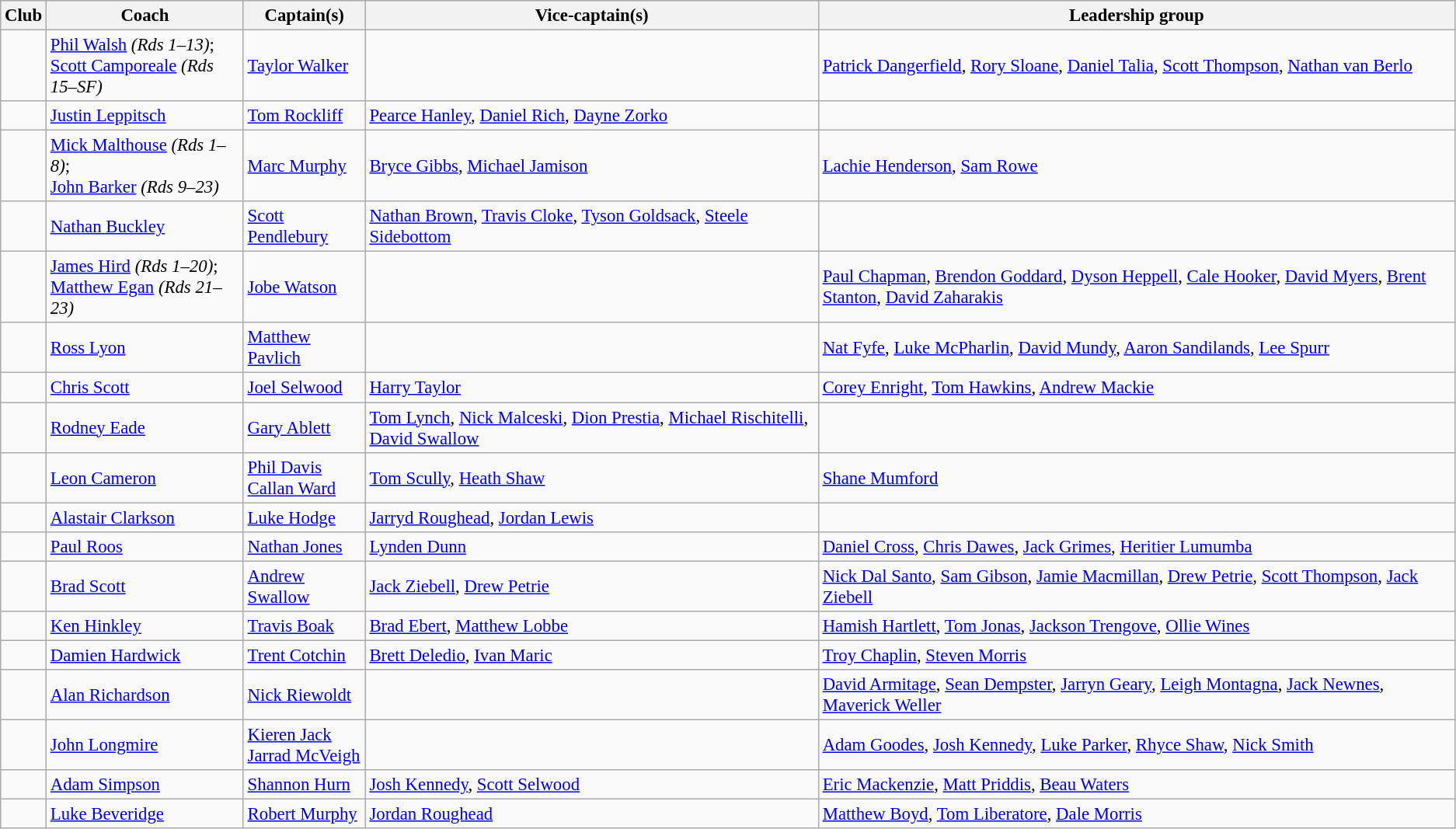<table class="wikitable"  style="font-size:95%;">
<tr style="background:#C1D8FF;">
<th>Club</th>
<th>Coach</th>
<th>Captain(s)</th>
<th>Vice-captain(s)</th>
<th>Leadership group</th>
</tr>
<tr>
<td></td>
<td><a href='#'>Phil Walsh</a> <em>(Rds 1–13)</em>;<br><a href='#'>Scott Camporeale</a> <em>(Rds 15–SF)</em></td>
<td><a href='#'>Taylor Walker</a></td>
<td></td>
<td><a href='#'>Patrick Dangerfield</a>, <a href='#'>Rory Sloane</a>, <a href='#'>Daniel Talia</a>, <a href='#'>Scott Thompson</a>, <a href='#'>Nathan van Berlo</a></td>
</tr>
<tr>
<td></td>
<td><a href='#'>Justin Leppitsch</a></td>
<td><a href='#'>Tom Rockliff</a></td>
<td><a href='#'>Pearce Hanley</a>, <a href='#'>Daniel Rich</a>, <a href='#'>Dayne Zorko</a></td>
<td></td>
</tr>
<tr>
<td></td>
<td><a href='#'>Mick Malthouse</a> <em>(Rds 1–8)</em>;<br><a href='#'>John Barker</a> <em>(Rds 9–23)</em></td>
<td><a href='#'>Marc Murphy</a></td>
<td><a href='#'>Bryce Gibbs</a>, <a href='#'>Michael Jamison</a></td>
<td><a href='#'>Lachie Henderson</a>, <a href='#'>Sam Rowe</a></td>
</tr>
<tr>
<td></td>
<td><a href='#'>Nathan Buckley</a></td>
<td><a href='#'>Scott Pendlebury</a></td>
<td><a href='#'>Nathan Brown</a>, <a href='#'>Travis Cloke</a>, <a href='#'>Tyson Goldsack</a>, <a href='#'>Steele Sidebottom</a></td>
<td></td>
</tr>
<tr>
<td></td>
<td><a href='#'>James Hird</a> <em>(Rds 1–20)</em>;<br><a href='#'>Matthew Egan</a> <em>(Rds 21–23)</em></td>
<td><a href='#'>Jobe Watson</a></td>
<td></td>
<td><a href='#'>Paul Chapman</a>, <a href='#'>Brendon Goddard</a>, <a href='#'>Dyson Heppell</a>, <a href='#'>Cale Hooker</a>, <a href='#'>David Myers</a>, <a href='#'>Brent Stanton</a>, <a href='#'>David Zaharakis</a></td>
</tr>
<tr>
<td></td>
<td><a href='#'>Ross Lyon</a></td>
<td><a href='#'>Matthew Pavlich</a></td>
<td></td>
<td><a href='#'>Nat Fyfe</a>, <a href='#'>Luke McPharlin</a>, <a href='#'>David Mundy</a>, <a href='#'>Aaron Sandilands</a>, <a href='#'>Lee Spurr</a></td>
</tr>
<tr>
<td></td>
<td><a href='#'>Chris Scott</a></td>
<td><a href='#'>Joel Selwood</a></td>
<td><a href='#'>Harry Taylor</a></td>
<td><a href='#'>Corey Enright</a>, <a href='#'>Tom Hawkins</a>, <a href='#'>Andrew Mackie</a></td>
</tr>
<tr>
<td></td>
<td><a href='#'>Rodney Eade</a></td>
<td><a href='#'>Gary Ablett</a></td>
<td><a href='#'>Tom Lynch</a>, <a href='#'>Nick Malceski</a>, <a href='#'>Dion Prestia</a>, <a href='#'>Michael Rischitelli</a>, <a href='#'>David Swallow</a></td>
<td></td>
</tr>
<tr>
<td></td>
<td><a href='#'>Leon Cameron</a></td>
<td><a href='#'>Phil Davis</a><br> <a href='#'>Callan Ward</a></td>
<td><a href='#'>Tom Scully</a>, <a href='#'>Heath Shaw</a></td>
<td><a href='#'>Shane Mumford</a></td>
</tr>
<tr>
<td></td>
<td><a href='#'>Alastair Clarkson</a></td>
<td><a href='#'>Luke Hodge</a></td>
<td><a href='#'>Jarryd Roughead</a>, <a href='#'>Jordan Lewis</a></td>
<td></td>
</tr>
<tr>
<td></td>
<td><a href='#'>Paul Roos</a></td>
<td><a href='#'>Nathan Jones</a></td>
<td><a href='#'>Lynden Dunn</a></td>
<td><a href='#'>Daniel Cross</a>, <a href='#'>Chris Dawes</a>, <a href='#'>Jack Grimes</a>, <a href='#'>Heritier Lumumba</a></td>
</tr>
<tr>
<td></td>
<td><a href='#'>Brad Scott</a></td>
<td><a href='#'>Andrew Swallow</a></td>
<td><a href='#'>Jack Ziebell</a>, <a href='#'>Drew Petrie</a></td>
<td><a href='#'>Nick Dal Santo</a>, <a href='#'>Sam Gibson</a>, <a href='#'>Jamie Macmillan</a>, <a href='#'>Drew Petrie</a>, <a href='#'>Scott Thompson</a>, <a href='#'>Jack Ziebell</a></td>
</tr>
<tr>
<td></td>
<td><a href='#'>Ken Hinkley</a></td>
<td><a href='#'>Travis Boak</a></td>
<td><a href='#'>Brad Ebert</a>, <a href='#'>Matthew Lobbe</a></td>
<td><a href='#'>Hamish Hartlett</a>, <a href='#'>Tom Jonas</a>, <a href='#'>Jackson Trengove</a>, <a href='#'>Ollie Wines</a></td>
</tr>
<tr>
<td></td>
<td><a href='#'>Damien Hardwick</a></td>
<td><a href='#'>Trent Cotchin</a></td>
<td><a href='#'>Brett Deledio</a>, <a href='#'>Ivan Maric</a></td>
<td><a href='#'>Troy Chaplin</a>, <a href='#'>Steven Morris</a></td>
</tr>
<tr>
<td></td>
<td><a href='#'>Alan Richardson</a></td>
<td><a href='#'>Nick Riewoldt</a></td>
<td></td>
<td><a href='#'>David Armitage</a>, <a href='#'>Sean Dempster</a>, <a href='#'>Jarryn Geary</a>, <a href='#'>Leigh Montagna</a>, <a href='#'>Jack Newnes</a>, <a href='#'>Maverick Weller</a></td>
</tr>
<tr>
<td></td>
<td><a href='#'>John Longmire</a></td>
<td><a href='#'>Kieren Jack</a><br> <a href='#'>Jarrad McVeigh</a></td>
<td></td>
<td><a href='#'>Adam Goodes</a>, <a href='#'>Josh Kennedy</a>, <a href='#'>Luke Parker</a>, <a href='#'>Rhyce Shaw</a>, <a href='#'>Nick Smith</a></td>
</tr>
<tr>
<td></td>
<td><a href='#'>Adam Simpson</a></td>
<td><a href='#'>Shannon Hurn</a></td>
<td><a href='#'>Josh Kennedy</a>, <a href='#'>Scott Selwood</a></td>
<td><a href='#'>Eric Mackenzie</a>, <a href='#'>Matt Priddis</a>, <a href='#'>Beau Waters</a></td>
</tr>
<tr>
<td></td>
<td><a href='#'>Luke Beveridge</a></td>
<td><a href='#'>Robert Murphy</a></td>
<td><a href='#'>Jordan Roughead</a></td>
<td><a href='#'>Matthew Boyd</a>, <a href='#'>Tom Liberatore</a>, <a href='#'>Dale Morris</a></td>
</tr>
</table>
